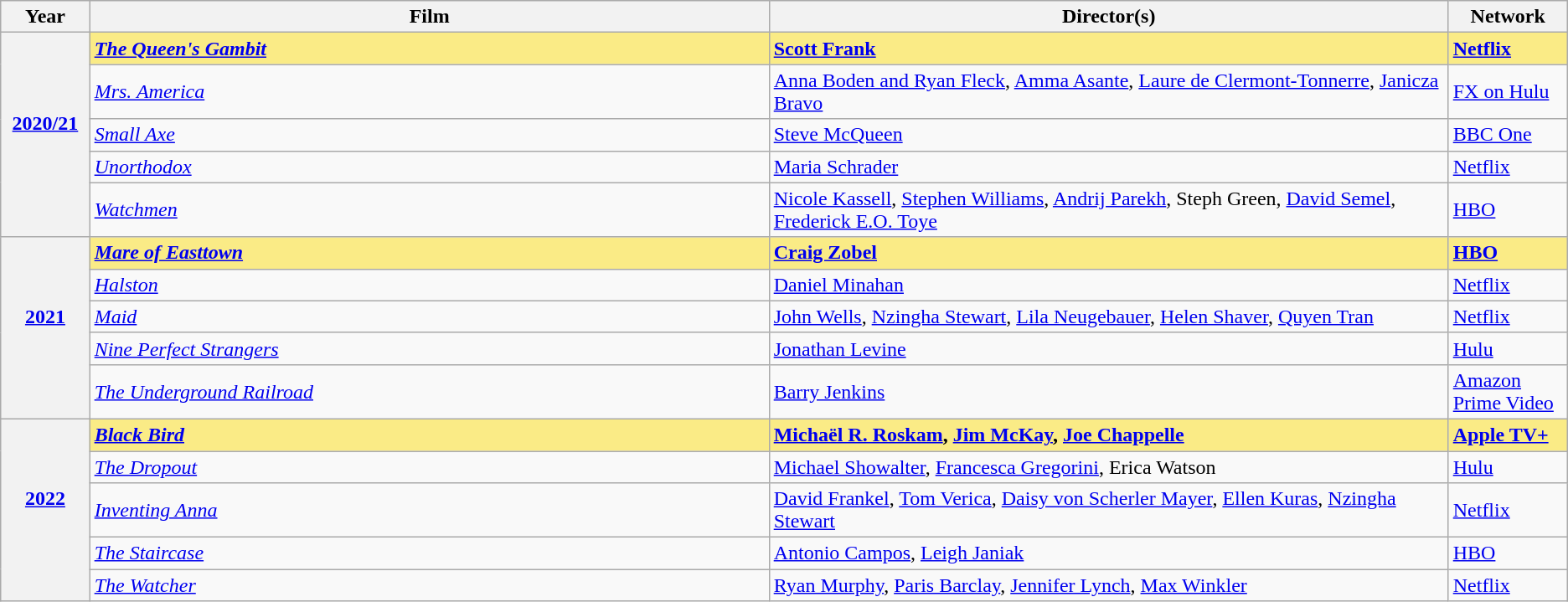<table class="wikitable sortable">
<tr>
<th scope="col" style="width:2%;">Year</th>
<th scope="col" style="width:30%;">Film</th>
<th scope="col" style="width:30%;">Director(s)</th>
<th width="5%">Network</th>
</tr>
<tr>
<th scope="row" rowspan=5 style="text-align:center;"><a href='#'>2020/21</a><br> <br> </th>
<td style="background:#FAEB86;"><strong><em><a href='#'>The Queen's Gambit</a></em></strong></td>
<td style="background:#FAEB86;"><strong><a href='#'>Scott Frank</a></strong></td>
<td style="background:#FAEB86;"><strong><a href='#'>Netflix</a></strong></td>
</tr>
<tr>
<td><em><a href='#'>Mrs. America</a></em></td>
<td><a href='#'>Anna Boden and Ryan Fleck</a>, <a href='#'>Amma Asante</a>, <a href='#'>Laure de Clermont-Tonnerre</a>, <a href='#'>Janicza Bravo</a></td>
<td><a href='#'>FX on Hulu</a></td>
</tr>
<tr>
<td><em><a href='#'>Small Axe</a></em></td>
<td><a href='#'>Steve McQueen</a></td>
<td><a href='#'>BBC One</a></td>
</tr>
<tr>
<td><em><a href='#'>Unorthodox</a></em></td>
<td><a href='#'>Maria Schrader</a></td>
<td><a href='#'>Netflix</a></td>
</tr>
<tr>
<td><em><a href='#'>Watchmen</a></em></td>
<td><a href='#'>Nicole Kassell</a>, <a href='#'>Stephen Williams</a>, <a href='#'>Andrij Parekh</a>, Steph Green, <a href='#'>David Semel</a>, <a href='#'>Frederick E.O. Toye</a></td>
<td><a href='#'>HBO</a></td>
</tr>
<tr>
<th scope="row" rowspan=5 style="text-align:center;"><a href='#'>2021</a><br> <br> </th>
<td style="background:#FAEB86;"><strong><em><a href='#'>Mare of Easttown</a></em></strong></td>
<td style="background:#FAEB86;"><strong><a href='#'>Craig Zobel</a></strong></td>
<td style="background:#FAEB86;"><strong><a href='#'>HBO</a></strong></td>
</tr>
<tr>
<td><em><a href='#'>Halston</a></em></td>
<td><a href='#'>Daniel Minahan</a></td>
<td><a href='#'>Netflix</a></td>
</tr>
<tr>
<td><em><a href='#'>Maid</a></em></td>
<td><a href='#'>John Wells</a>, <a href='#'>Nzingha Stewart</a>, <a href='#'>Lila Neugebauer</a>, <a href='#'>Helen Shaver</a>, <a href='#'>Quyen Tran</a></td>
<td><a href='#'>Netflix</a></td>
</tr>
<tr>
<td><em><a href='#'>Nine Perfect Strangers</a></em></td>
<td><a href='#'>Jonathan Levine</a></td>
<td><a href='#'>Hulu</a></td>
</tr>
<tr>
<td><em><a href='#'>The Underground Railroad</a></em></td>
<td><a href='#'>Barry Jenkins</a></td>
<td><a href='#'>Amazon Prime Video</a></td>
</tr>
<tr>
<th scope="row" rowspan=5 style="text-align:center;"><a href='#'>2022</a><br> <br> </th>
<td style="background:#FAEB86;"><strong><em><a href='#'>Black Bird</a></em></strong></td>
<td style="background:#FAEB86;"><strong><a href='#'>Michaël R. Roskam</a>, <a href='#'>Jim McKay</a>, <a href='#'>Joe Chappelle</a></strong></td>
<td style="background:#FAEB86;"><strong><a href='#'>Apple TV+</a></strong></td>
</tr>
<tr>
<td><em><a href='#'>The Dropout</a></em></td>
<td><a href='#'>Michael Showalter</a>, <a href='#'>Francesca Gregorini</a>, Erica Watson</td>
<td><a href='#'>Hulu</a></td>
</tr>
<tr>
<td><em><a href='#'>Inventing Anna</a></em></td>
<td><a href='#'>David Frankel</a>, <a href='#'>Tom Verica</a>, <a href='#'>Daisy von Scherler Mayer</a>, <a href='#'>Ellen Kuras</a>, <a href='#'>Nzingha Stewart</a></td>
<td><a href='#'>Netflix</a></td>
</tr>
<tr>
<td><em><a href='#'>The Staircase</a></em></td>
<td><a href='#'>Antonio Campos</a>, <a href='#'>Leigh Janiak</a></td>
<td><a href='#'>HBO</a></td>
</tr>
<tr>
<td><em><a href='#'>The Watcher</a></em></td>
<td><a href='#'>Ryan Murphy</a>, <a href='#'>Paris Barclay</a>, <a href='#'>Jennifer Lynch</a>, <a href='#'>Max Winkler</a></td>
<td><a href='#'>Netflix</a></td>
</tr>
</table>
